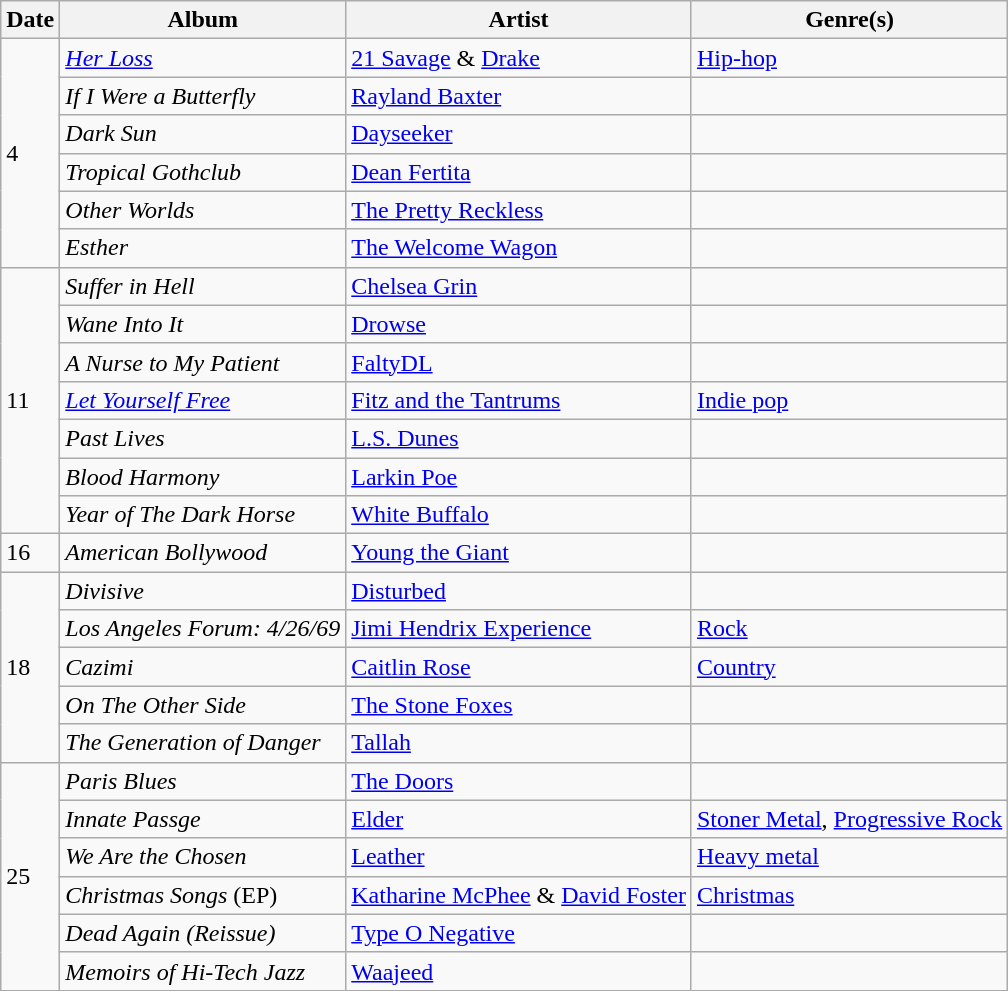<table class="wikitable">
<tr>
<th>Date</th>
<th>Album</th>
<th>Artist</th>
<th>Genre(s)</th>
</tr>
<tr>
<td rowspan="6">4</td>
<td><em><a href='#'>Her Loss</a></em></td>
<td><a href='#'>21 Savage</a> & <a href='#'>Drake</a></td>
<td><a href='#'>Hip-hop</a></td>
</tr>
<tr>
<td><em>If I Were a Butterfly</em></td>
<td><a href='#'>Rayland Baxter</a></td>
<td></td>
</tr>
<tr>
<td><em>Dark Sun</em></td>
<td><a href='#'>Dayseeker</a></td>
<td></td>
</tr>
<tr>
<td><em>Tropical Gothclub</em></td>
<td><a href='#'>Dean Fertita</a></td>
<td></td>
</tr>
<tr>
<td><em>Other Worlds</em></td>
<td><a href='#'>The Pretty Reckless</a></td>
<td></td>
</tr>
<tr>
<td><em>Esther</em></td>
<td><a href='#'>The Welcome Wagon</a></td>
<td></td>
</tr>
<tr>
<td rowspan="7">11</td>
<td><em>Suffer in Hell</em></td>
<td><a href='#'>Chelsea Grin</a></td>
<td></td>
</tr>
<tr>
<td><em>Wane Into It</em></td>
<td><a href='#'>Drowse</a></td>
<td></td>
</tr>
<tr>
<td><em>A Nurse to My Patient</em></td>
<td><a href='#'>FaltyDL</a></td>
<td></td>
</tr>
<tr>
<td><em><a href='#'>Let Yourself Free</a></em></td>
<td><a href='#'>Fitz and the Tantrums</a></td>
<td><a href='#'>Indie pop</a></td>
</tr>
<tr>
<td><em>Past Lives</em></td>
<td><a href='#'>L.S. Dunes</a></td>
<td></td>
</tr>
<tr>
<td><em>Blood Harmony</em></td>
<td><a href='#'>Larkin Poe</a></td>
<td></td>
</tr>
<tr>
<td><em>Year of The Dark Horse</em></td>
<td><a href='#'>White Buffalo</a></td>
<td></td>
</tr>
<tr>
<td>16</td>
<td><em>American Bollywood</em></td>
<td><a href='#'>Young the Giant</a></td>
<td></td>
</tr>
<tr>
<td rowspan="5">18</td>
<td><em>Divisive</em></td>
<td><a href='#'>Disturbed</a></td>
<td></td>
</tr>
<tr>
<td><em>Los Angeles Forum: 4/26/69</em></td>
<td><a href='#'>Jimi Hendrix Experience</a></td>
<td><a href='#'>Rock</a></td>
</tr>
<tr>
<td><em>Cazimi</em></td>
<td><a href='#'>Caitlin Rose</a></td>
<td><a href='#'>Country</a></td>
</tr>
<tr>
<td><em>On The Other Side</em></td>
<td><a href='#'>The Stone Foxes</a></td>
<td></td>
</tr>
<tr>
<td><em>The Generation of Danger</em></td>
<td><a href='#'>Tallah</a></td>
<td></td>
</tr>
<tr>
<td rowspan="6">25</td>
<td><em>Paris Blues</em></td>
<td><a href='#'>The Doors</a></td>
<td></td>
</tr>
<tr>
<td><em>Innate Passge</em></td>
<td><a href='#'>Elder</a></td>
<td><a href='#'>Stoner Metal</a>, <a href='#'>Progressive Rock</a></td>
</tr>
<tr>
<td><em>We Are the Chosen</em></td>
<td><a href='#'>Leather</a></td>
<td><a href='#'>Heavy metal</a></td>
</tr>
<tr>
<td><em>Christmas Songs</em> (EP)</td>
<td><a href='#'>Katharine McPhee</a> & <a href='#'>David Foster</a></td>
<td><a href='#'>Christmas</a></td>
</tr>
<tr>
<td><em>Dead Again (Reissue)</em></td>
<td><a href='#'>Type O Negative</a></td>
<td></td>
</tr>
<tr>
<td><em>Memoirs of Hi-Tech Jazz</em></td>
<td><a href='#'>Waajeed</a></td>
<td></td>
</tr>
</table>
